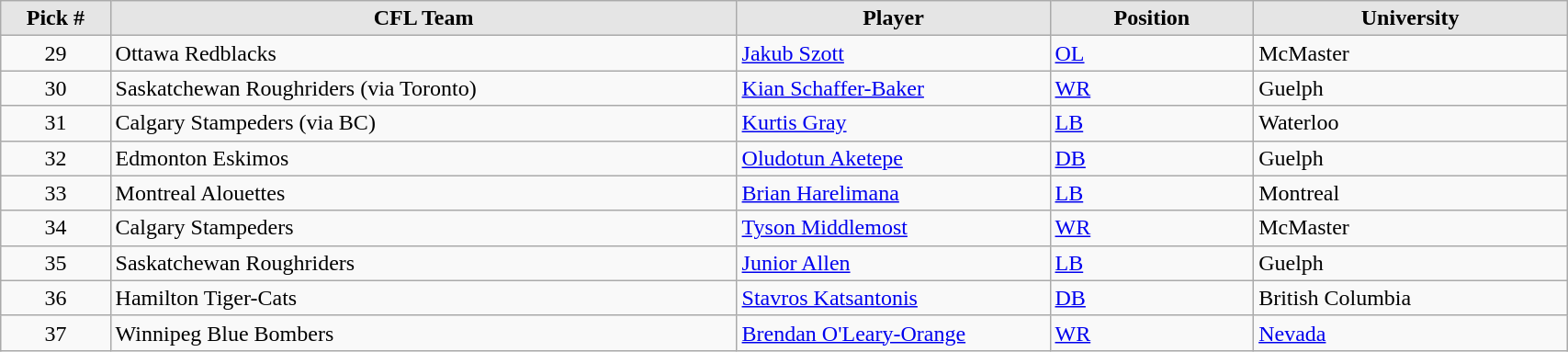<table class="wikitable" style="width: 90%">
<tr>
<th style="background:#E5E5E5;" width=7%>Pick #</th>
<th width=40% style="background:#E5E5E5;">CFL Team</th>
<th width=20% style="background:#E5E5E5;">Player</th>
<th width=13% style="background:#E5E5E5;">Position</th>
<th width=20% style="background:#E5E5E5;">University</th>
</tr>
<tr>
<td align=center>29</td>
<td>Ottawa Redblacks</td>
<td><a href='#'>Jakub Szott</a></td>
<td><a href='#'>OL</a></td>
<td>McMaster</td>
</tr>
<tr>
<td align=center>30</td>
<td>Saskatchewan Roughriders (via Toronto)</td>
<td><a href='#'>Kian Schaffer-Baker</a></td>
<td><a href='#'>WR</a></td>
<td>Guelph</td>
</tr>
<tr>
<td align=center>31</td>
<td>Calgary Stampeders (via BC)</td>
<td><a href='#'>Kurtis Gray</a></td>
<td><a href='#'>LB</a></td>
<td>Waterloo</td>
</tr>
<tr>
<td align=center>32</td>
<td>Edmonton Eskimos</td>
<td><a href='#'>Oludotun Aketepe</a></td>
<td><a href='#'>DB</a></td>
<td>Guelph</td>
</tr>
<tr>
<td align=center>33</td>
<td>Montreal Alouettes</td>
<td><a href='#'>Brian Harelimana</a></td>
<td><a href='#'>LB</a></td>
<td>Montreal</td>
</tr>
<tr>
<td align=center>34</td>
<td>Calgary Stampeders</td>
<td><a href='#'>Tyson Middlemost</a></td>
<td><a href='#'>WR</a></td>
<td>McMaster</td>
</tr>
<tr>
<td align=center>35</td>
<td>Saskatchewan Roughriders</td>
<td><a href='#'>Junior Allen</a></td>
<td><a href='#'>LB</a></td>
<td>Guelph</td>
</tr>
<tr>
<td align=center>36</td>
<td>Hamilton Tiger-Cats</td>
<td><a href='#'>Stavros Katsantonis</a></td>
<td><a href='#'>DB</a></td>
<td>British Columbia</td>
</tr>
<tr>
<td align=center>37</td>
<td>Winnipeg Blue Bombers</td>
<td><a href='#'>Brendan O'Leary-Orange</a></td>
<td><a href='#'>WR</a></td>
<td><a href='#'>Nevada</a></td>
</tr>
</table>
